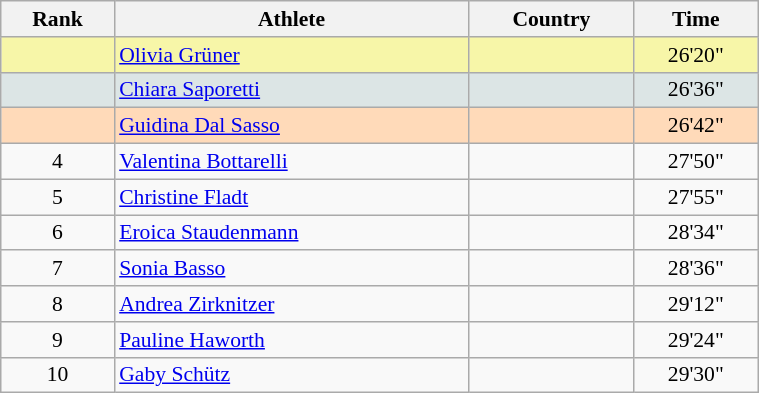<table class="wikitable" width=40% style="font-size:90%; text-align:center;">
<tr>
<th>Rank</th>
<th>Athlete</th>
<th>Country</th>
<th>Time</th>
</tr>
<tr bgcolor="#F7F6A8">
<td></td>
<td align=left><a href='#'>Olivia Grüner</a></td>
<td align=left></td>
<td>26'20"</td>
</tr>
<tr bgcolor="#DCE5E5">
<td></td>
<td align=left><a href='#'>Chiara Saporetti</a></td>
<td align=left></td>
<td>26'36"</td>
</tr>
<tr bgcolor="#FFDAB9">
<td></td>
<td align=left><a href='#'>Guidina Dal Sasso</a></td>
<td align=left></td>
<td>26'42"</td>
</tr>
<tr>
<td>4</td>
<td align=left><a href='#'>Valentina Bottarelli</a></td>
<td align=left></td>
<td>27'50"</td>
</tr>
<tr>
<td>5</td>
<td align=left><a href='#'>Christine Fladt</a></td>
<td align=left></td>
<td>27'55"</td>
</tr>
<tr>
<td>6</td>
<td align=left><a href='#'>Eroica Staudenmann</a></td>
<td align=left></td>
<td>28'34"</td>
</tr>
<tr>
<td>7</td>
<td align=left><a href='#'>Sonia Basso</a></td>
<td align=left></td>
<td>28'36"</td>
</tr>
<tr>
<td>8</td>
<td align=left><a href='#'>Andrea Zirknitzer</a></td>
<td align=left></td>
<td>29'12"</td>
</tr>
<tr>
<td>9</td>
<td align=left><a href='#'>Pauline Haworth</a></td>
<td align=left></td>
<td>29'24"</td>
</tr>
<tr>
<td>10</td>
<td align=left><a href='#'>Gaby Schütz</a></td>
<td align=left></td>
<td>29'30"</td>
</tr>
</table>
